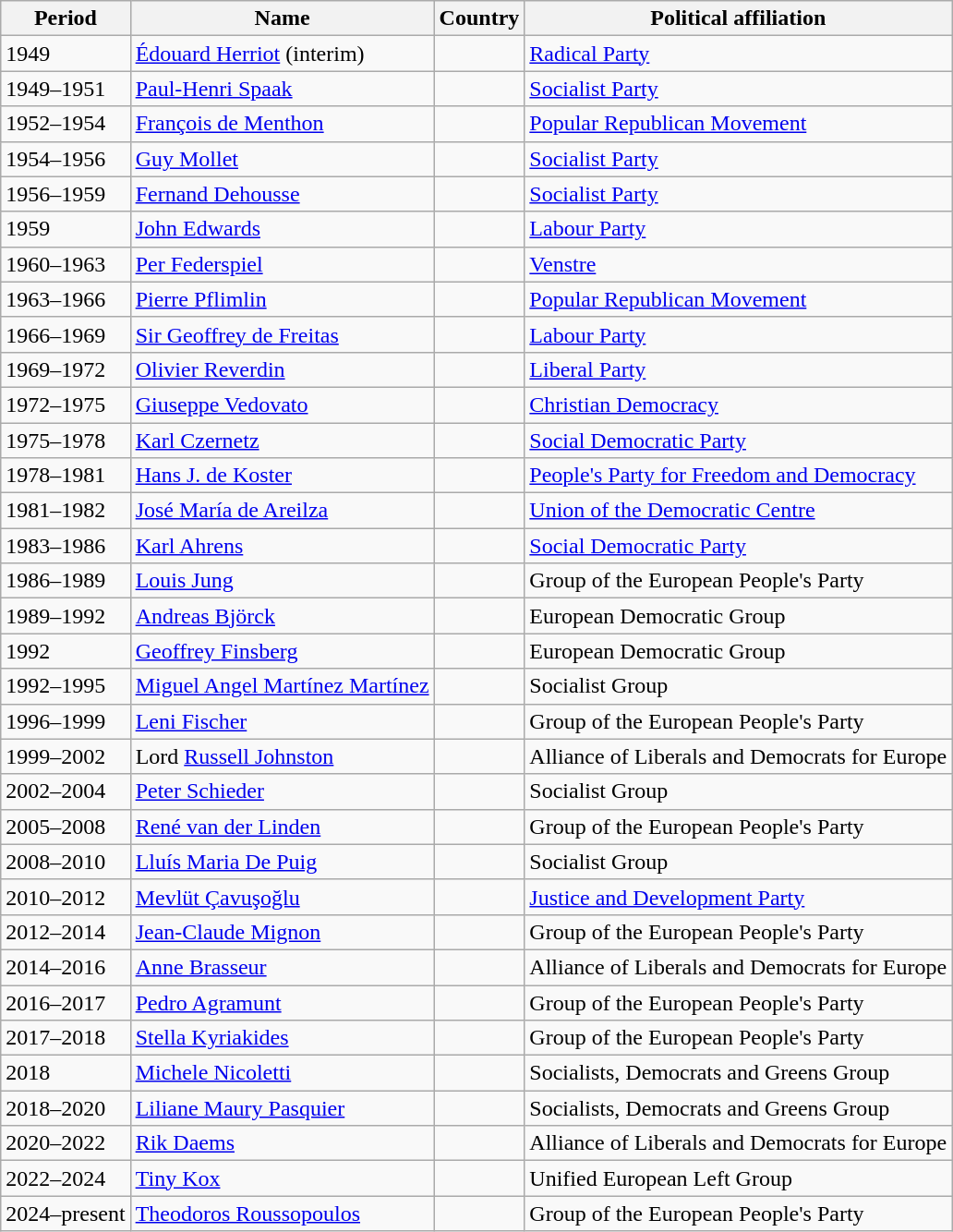<table class="wikitable">
<tr>
<th><strong>Period</strong></th>
<th><strong>Name</strong></th>
<th><strong>Country</strong></th>
<th><strong>Political affiliation</strong></th>
</tr>
<tr>
<td>1949</td>
<td><a href='#'>Édouard Herriot</a> (interim)</td>
<td></td>
<td><a href='#'>Radical Party</a></td>
</tr>
<tr>
<td>1949–1951</td>
<td><a href='#'>Paul-Henri Spaak</a></td>
<td></td>
<td><a href='#'>Socialist Party</a></td>
</tr>
<tr>
<td>1952–1954</td>
<td><a href='#'>François de Menthon</a></td>
<td></td>
<td><a href='#'>Popular Republican Movement</a></td>
</tr>
<tr>
<td>1954–1956</td>
<td><a href='#'>Guy Mollet</a></td>
<td></td>
<td><a href='#'>Socialist Party</a></td>
</tr>
<tr>
<td>1956–1959</td>
<td><a href='#'>Fernand Dehousse</a></td>
<td></td>
<td><a href='#'>Socialist Party</a></td>
</tr>
<tr>
<td>1959</td>
<td><a href='#'>John Edwards</a></td>
<td></td>
<td><a href='#'>Labour Party</a></td>
</tr>
<tr>
<td>1960–1963</td>
<td><a href='#'>Per Federspiel</a></td>
<td></td>
<td><a href='#'>Venstre</a></td>
</tr>
<tr>
<td>1963–1966</td>
<td><a href='#'>Pierre Pflimlin</a></td>
<td></td>
<td><a href='#'>Popular Republican Movement</a></td>
</tr>
<tr>
<td>1966–1969</td>
<td><a href='#'>Sir Geoffrey de Freitas</a></td>
<td></td>
<td><a href='#'>Labour Party</a></td>
</tr>
<tr>
<td>1969–1972</td>
<td><a href='#'>Olivier Reverdin</a></td>
<td></td>
<td><a href='#'>Liberal Party</a></td>
</tr>
<tr>
<td>1972–1975</td>
<td><a href='#'>Giuseppe Vedovato</a></td>
<td></td>
<td><a href='#'>Christian Democracy</a></td>
</tr>
<tr>
<td>1975–1978</td>
<td><a href='#'>Karl Czernetz</a></td>
<td></td>
<td><a href='#'>Social Democratic Party</a></td>
</tr>
<tr>
<td>1978–1981</td>
<td><a href='#'>Hans J. de Koster</a></td>
<td></td>
<td><a href='#'>People's Party for Freedom and Democracy</a></td>
</tr>
<tr>
<td>1981–1982</td>
<td><a href='#'>José María de Areilza</a></td>
<td></td>
<td><a href='#'>Union of the Democratic Centre</a></td>
</tr>
<tr>
<td>1983–1986</td>
<td><a href='#'>Karl Ahrens</a></td>
<td></td>
<td><a href='#'>Social Democratic Party</a></td>
</tr>
<tr>
<td>1986–1989</td>
<td><a href='#'>Louis Jung</a></td>
<td></td>
<td>Group of the European People's Party</td>
</tr>
<tr>
<td>1989–1992</td>
<td><a href='#'>Andreas Björck</a></td>
<td></td>
<td>European Democratic Group</td>
</tr>
<tr>
<td>1992</td>
<td><a href='#'>Geoffrey Finsberg</a></td>
<td></td>
<td>European Democratic Group</td>
</tr>
<tr>
<td>1992–1995</td>
<td><a href='#'>Miguel Angel Martínez Martínez</a></td>
<td></td>
<td>Socialist Group</td>
</tr>
<tr>
<td>1996–1999</td>
<td><a href='#'>Leni Fischer</a></td>
<td></td>
<td>Group of the European People's Party</td>
</tr>
<tr>
<td>1999–2002</td>
<td>Lord <a href='#'>Russell Johnston</a></td>
<td></td>
<td>Alliance of Liberals and Democrats for Europe</td>
</tr>
<tr>
<td>2002–2004</td>
<td><a href='#'>Peter Schieder</a></td>
<td></td>
<td>Socialist Group</td>
</tr>
<tr>
<td>2005–2008</td>
<td><a href='#'>René van der Linden</a></td>
<td></td>
<td>Group of the European People's Party</td>
</tr>
<tr>
<td>2008–2010</td>
<td><a href='#'>Lluís Maria De Puig</a></td>
<td></td>
<td>Socialist Group</td>
</tr>
<tr>
<td>2010–2012</td>
<td><a href='#'>Mevlüt Çavuşoğlu</a></td>
<td></td>
<td><a href='#'>Justice and Development Party</a></td>
</tr>
<tr>
<td>2012–2014</td>
<td><a href='#'>Jean-Claude Mignon</a></td>
<td></td>
<td>Group of the European People's Party</td>
</tr>
<tr>
<td>2014–2016</td>
<td><a href='#'>Anne Brasseur</a></td>
<td></td>
<td>Alliance of Liberals and Democrats for Europe</td>
</tr>
<tr>
<td>2016–2017</td>
<td><a href='#'>Pedro Agramunt</a></td>
<td></td>
<td>Group of the European People's Party</td>
</tr>
<tr>
<td>2017–2018</td>
<td><a href='#'>Stella Kyriakides</a></td>
<td></td>
<td>Group of the European People's Party</td>
</tr>
<tr>
<td>2018</td>
<td><a href='#'>Michele Nicoletti</a></td>
<td></td>
<td>Socialists, Democrats and Greens Group</td>
</tr>
<tr>
<td>2018–2020</td>
<td><a href='#'>Liliane Maury Pasquier</a></td>
<td></td>
<td>Socialists, Democrats and Greens Group</td>
</tr>
<tr>
<td>2020–2022</td>
<td><a href='#'>Rik Daems</a></td>
<td></td>
<td>Alliance of Liberals and Democrats for Europe</td>
</tr>
<tr>
<td>2022–2024</td>
<td><a href='#'>Tiny Kox</a></td>
<td></td>
<td>Unified European Left Group</td>
</tr>
<tr>
<td>2024–present</td>
<td><a href='#'>Theodoros Roussopoulos</a></td>
<td></td>
<td>Group of the European People's Party</td>
</tr>
</table>
